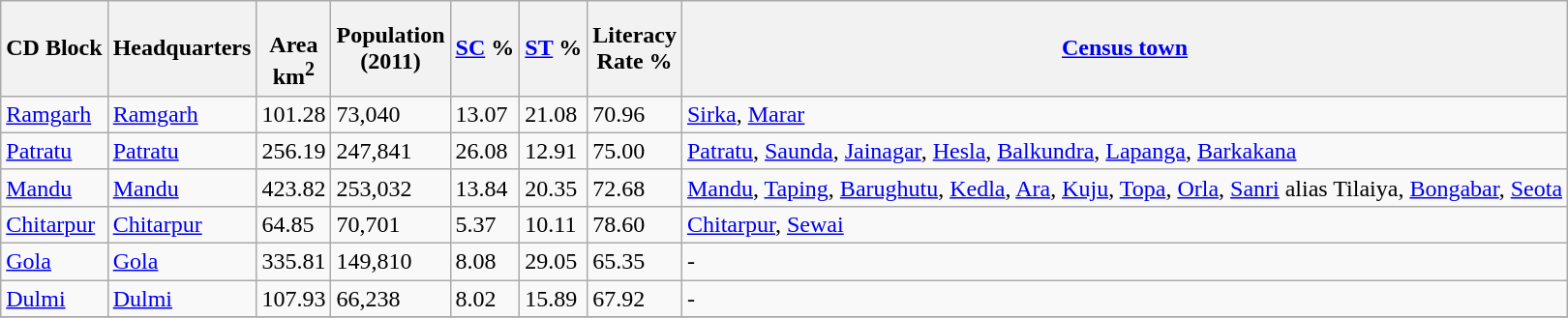<table class="wikitable sortable">
<tr>
<th>CD Block</th>
<th>Headquarters</th>
<th><br>Area<br>km<sup>2</sup></th>
<th>Population<br>(2011)</th>
<th><a href='#'>SC</a> %</th>
<th><a href='#'>ST</a> %</th>
<th>Literacy<br> Rate %</th>
<th><a href='#'>Census town</a></th>
</tr>
<tr>
<td><a href='#'>Ramgarh</a></td>
<td><a href='#'>Ramgarh</a></td>
<td>101.28</td>
<td>73,040</td>
<td>13.07</td>
<td>21.08</td>
<td>70.96</td>
<td><a href='#'>Sirka</a>, <a href='#'>Marar</a></td>
</tr>
<tr>
<td><a href='#'>Patratu</a></td>
<td><a href='#'>Patratu</a></td>
<td>256.19</td>
<td>247,841</td>
<td>26.08</td>
<td>12.91</td>
<td>75.00</td>
<td><a href='#'>Patratu</a>, <a href='#'>Saunda</a>, <a href='#'>Jainagar</a>, <a href='#'>Hesla</a>, <a href='#'>Balkundra</a>, <a href='#'>Lapanga</a>, <a href='#'>Barkakana</a></td>
</tr>
<tr>
<td><a href='#'>Mandu</a></td>
<td><a href='#'>Mandu</a></td>
<td>423.82</td>
<td>253,032</td>
<td>13.84</td>
<td>20.35</td>
<td>72.68</td>
<td><a href='#'>Mandu</a>, <a href='#'>Taping</a>, <a href='#'>Barughutu</a>, <a href='#'>Kedla</a>, <a href='#'>Ara</a>, <a href='#'>Kuju</a>, <a href='#'>Topa</a>, <a href='#'>Orla</a>, <a href='#'>Sanri</a> alias Tilaiya, <a href='#'>Bongabar</a>, <a href='#'>Seota</a></td>
</tr>
<tr>
<td><a href='#'>Chitarpur</a></td>
<td><a href='#'>Chitarpur</a></td>
<td>64.85</td>
<td>70,701</td>
<td>5.37</td>
<td>10.11</td>
<td>78.60</td>
<td><a href='#'>Chitarpur</a>, <a href='#'>Sewai</a></td>
</tr>
<tr>
<td><a href='#'>Gola</a></td>
<td><a href='#'>Gola</a></td>
<td>335.81</td>
<td>149,810</td>
<td>8.08</td>
<td>29.05</td>
<td>65.35</td>
<td>-</td>
</tr>
<tr>
<td><a href='#'>Dulmi</a></td>
<td><a href='#'>Dulmi</a></td>
<td>107.93</td>
<td>66,238</td>
<td>8.02</td>
<td>15.89</td>
<td>67.92</td>
<td>-</td>
</tr>
<tr>
</tr>
</table>
